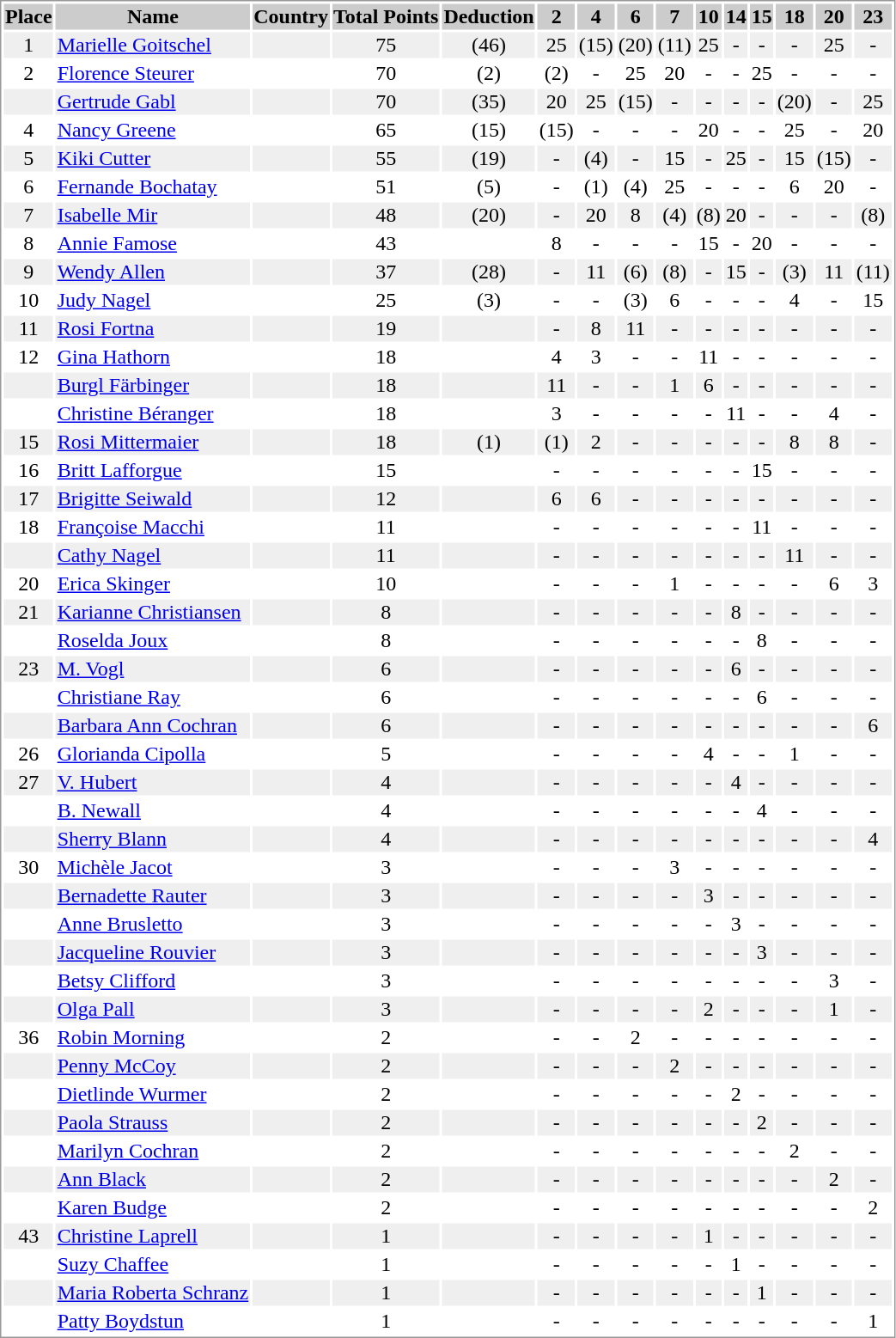<table border="0" style="border: 1px solid #999; background-color:#FFFFFF; text-align:center">
<tr align="center" bgcolor="#CCCCCC">
<th>Place</th>
<th>Name</th>
<th>Country</th>
<th>Total Points</th>
<th>Deduction</th>
<th>2</th>
<th>4</th>
<th>6</th>
<th>7</th>
<th>10</th>
<th>14</th>
<th>15</th>
<th>18</th>
<th>20</th>
<th>23</th>
</tr>
<tr bgcolor="#EFEFEF">
<td>1</td>
<td align="left"><a href='#'>Marielle Goitschel</a></td>
<td align="left"></td>
<td>75</td>
<td>(46)</td>
<td>25</td>
<td>(15)</td>
<td>(20)</td>
<td>(11)</td>
<td>25</td>
<td>-</td>
<td>-</td>
<td>-</td>
<td>25</td>
<td>-</td>
</tr>
<tr>
<td>2</td>
<td align="left"><a href='#'>Florence Steurer</a></td>
<td align="left"></td>
<td>70</td>
<td>(2)</td>
<td>(2)</td>
<td>-</td>
<td>25</td>
<td>20</td>
<td>-</td>
<td>-</td>
<td>25</td>
<td>-</td>
<td>-</td>
<td>-</td>
</tr>
<tr bgcolor="#EFEFEF">
<td></td>
<td align="left"><a href='#'>Gertrude Gabl</a></td>
<td align="left"></td>
<td>70</td>
<td>(35)</td>
<td>20</td>
<td>25</td>
<td>(15)</td>
<td>-</td>
<td>-</td>
<td>-</td>
<td>-</td>
<td>(20)</td>
<td>-</td>
<td>25</td>
</tr>
<tr>
<td>4</td>
<td align="left"><a href='#'>Nancy Greene</a></td>
<td align="left"></td>
<td>65</td>
<td>(15)</td>
<td>(15)</td>
<td>-</td>
<td>-</td>
<td>-</td>
<td>20</td>
<td>-</td>
<td>-</td>
<td>25</td>
<td>-</td>
<td>20</td>
</tr>
<tr bgcolor="#EFEFEF">
<td>5</td>
<td align="left"><a href='#'>Kiki Cutter</a></td>
<td align="left"></td>
<td>55</td>
<td>(19)</td>
<td>-</td>
<td>(4)</td>
<td>-</td>
<td>15</td>
<td>-</td>
<td>25</td>
<td>-</td>
<td>15</td>
<td>(15)</td>
<td>-</td>
</tr>
<tr>
<td>6</td>
<td align="left"><a href='#'>Fernande Bochatay</a></td>
<td align="left"></td>
<td>51</td>
<td>(5)</td>
<td>-</td>
<td>(1)</td>
<td>(4)</td>
<td>25</td>
<td>-</td>
<td>-</td>
<td>-</td>
<td>6</td>
<td>20</td>
<td>-</td>
</tr>
<tr bgcolor="#EFEFEF">
<td>7</td>
<td align="left"><a href='#'>Isabelle Mir</a></td>
<td align="left"></td>
<td>48</td>
<td>(20)</td>
<td>-</td>
<td>20</td>
<td>8</td>
<td>(4)</td>
<td>(8)</td>
<td>20</td>
<td>-</td>
<td>-</td>
<td>-</td>
<td>(8)</td>
</tr>
<tr>
<td>8</td>
<td align="left"><a href='#'>Annie Famose</a></td>
<td align="left"></td>
<td>43</td>
<td></td>
<td>8</td>
<td>-</td>
<td>-</td>
<td>-</td>
<td>15</td>
<td>-</td>
<td>20</td>
<td>-</td>
<td>-</td>
<td>-</td>
</tr>
<tr bgcolor="#EFEFEF">
<td>9</td>
<td align="left"><a href='#'>Wendy Allen</a></td>
<td align="left"></td>
<td>37</td>
<td>(28)</td>
<td>-</td>
<td>11</td>
<td>(6)</td>
<td>(8)</td>
<td>-</td>
<td>15</td>
<td>-</td>
<td>(3)</td>
<td>11</td>
<td>(11)</td>
</tr>
<tr>
<td>10</td>
<td align="left"><a href='#'>Judy Nagel</a></td>
<td align="left"></td>
<td>25</td>
<td>(3)</td>
<td>-</td>
<td>-</td>
<td>(3)</td>
<td>6</td>
<td>-</td>
<td>-</td>
<td>-</td>
<td>4</td>
<td>-</td>
<td>15</td>
</tr>
<tr bgcolor="#EFEFEF">
<td>11</td>
<td align="left"><a href='#'>Rosi Fortna</a></td>
<td align="left"></td>
<td>19</td>
<td></td>
<td>-</td>
<td>8</td>
<td>11</td>
<td>-</td>
<td>-</td>
<td>-</td>
<td>-</td>
<td>-</td>
<td>-</td>
<td>-</td>
</tr>
<tr>
<td>12</td>
<td align="left"><a href='#'>Gina Hathorn</a></td>
<td align="left"></td>
<td>18</td>
<td></td>
<td>4</td>
<td>3</td>
<td>-</td>
<td>-</td>
<td>11</td>
<td>-</td>
<td>-</td>
<td>-</td>
<td>-</td>
<td>-</td>
</tr>
<tr bgcolor="#EFEFEF">
<td></td>
<td align="left"><a href='#'>Burgl Färbinger</a></td>
<td align="left"></td>
<td>18</td>
<td></td>
<td>11</td>
<td>-</td>
<td>-</td>
<td>1</td>
<td>6</td>
<td>-</td>
<td>-</td>
<td>-</td>
<td>-</td>
<td>-</td>
</tr>
<tr>
<td></td>
<td align="left"><a href='#'>Christine Béranger</a></td>
<td align="left"></td>
<td>18</td>
<td></td>
<td>3</td>
<td>-</td>
<td>-</td>
<td>-</td>
<td>-</td>
<td>11</td>
<td>-</td>
<td>-</td>
<td>4</td>
<td>-</td>
</tr>
<tr bgcolor="#EFEFEF">
<td>15</td>
<td align="left"><a href='#'>Rosi Mittermaier</a></td>
<td align="left"></td>
<td>18</td>
<td>(1)</td>
<td>(1)</td>
<td>2</td>
<td>-</td>
<td>-</td>
<td>-</td>
<td>-</td>
<td>-</td>
<td>8</td>
<td>8</td>
<td>-</td>
</tr>
<tr>
<td>16</td>
<td align="left"><a href='#'>Britt Lafforgue</a></td>
<td align="left"></td>
<td>15</td>
<td></td>
<td>-</td>
<td>-</td>
<td>-</td>
<td>-</td>
<td>-</td>
<td>-</td>
<td>15</td>
<td>-</td>
<td>-</td>
<td>-</td>
</tr>
<tr bgcolor="#EFEFEF">
<td>17</td>
<td align="left"><a href='#'>Brigitte Seiwald</a></td>
<td align="left"></td>
<td>12</td>
<td></td>
<td>6</td>
<td>6</td>
<td>-</td>
<td>-</td>
<td>-</td>
<td>-</td>
<td>-</td>
<td>-</td>
<td>-</td>
<td>-</td>
</tr>
<tr>
<td>18</td>
<td align="left"><a href='#'>Françoise Macchi</a></td>
<td align="left"></td>
<td>11</td>
<td></td>
<td>-</td>
<td>-</td>
<td>-</td>
<td>-</td>
<td>-</td>
<td>-</td>
<td>11</td>
<td>-</td>
<td>-</td>
<td>-</td>
</tr>
<tr bgcolor="#EFEFEF">
<td></td>
<td align="left"><a href='#'>Cathy Nagel</a></td>
<td align="left"></td>
<td>11</td>
<td></td>
<td>-</td>
<td>-</td>
<td>-</td>
<td>-</td>
<td>-</td>
<td>-</td>
<td>-</td>
<td>11</td>
<td>-</td>
<td>-</td>
</tr>
<tr>
<td>20</td>
<td align="left"><a href='#'>Erica Skinger</a></td>
<td align="left"></td>
<td>10</td>
<td></td>
<td>-</td>
<td>-</td>
<td>-</td>
<td>1</td>
<td>-</td>
<td>-</td>
<td>-</td>
<td>-</td>
<td>6</td>
<td>3</td>
</tr>
<tr bgcolor="#EFEFEF">
<td>21</td>
<td align="left"><a href='#'>Karianne Christiansen</a></td>
<td align="left"></td>
<td>8</td>
<td></td>
<td>-</td>
<td>-</td>
<td>-</td>
<td>-</td>
<td>-</td>
<td>8</td>
<td>-</td>
<td>-</td>
<td>-</td>
<td>-</td>
</tr>
<tr>
<td></td>
<td align="left"><a href='#'>Roselda Joux</a></td>
<td align="left"></td>
<td>8</td>
<td></td>
<td>-</td>
<td>-</td>
<td>-</td>
<td>-</td>
<td>-</td>
<td>-</td>
<td>8</td>
<td>-</td>
<td>-</td>
<td>-</td>
</tr>
<tr bgcolor="#EFEFEF">
<td>23</td>
<td align="left"><a href='#'>M. Vogl</a></td>
<td align="left"></td>
<td>6</td>
<td></td>
<td>-</td>
<td>-</td>
<td>-</td>
<td>-</td>
<td>-</td>
<td>6</td>
<td>-</td>
<td>-</td>
<td>-</td>
<td>-</td>
</tr>
<tr>
<td></td>
<td align="left"><a href='#'>Christiane Ray</a></td>
<td align="left"></td>
<td>6</td>
<td></td>
<td>-</td>
<td>-</td>
<td>-</td>
<td>-</td>
<td>-</td>
<td>-</td>
<td>6</td>
<td>-</td>
<td>-</td>
<td>-</td>
</tr>
<tr bgcolor="#EFEFEF">
<td></td>
<td align="left"><a href='#'>Barbara Ann Cochran</a></td>
<td align="left"></td>
<td>6</td>
<td></td>
<td>-</td>
<td>-</td>
<td>-</td>
<td>-</td>
<td>-</td>
<td>-</td>
<td>-</td>
<td>-</td>
<td>-</td>
<td>6</td>
</tr>
<tr>
<td>26</td>
<td align="left"><a href='#'>Glorianda Cipolla</a></td>
<td align="left"></td>
<td>5</td>
<td></td>
<td>-</td>
<td>-</td>
<td>-</td>
<td>-</td>
<td>4</td>
<td>-</td>
<td>-</td>
<td>1</td>
<td>-</td>
<td>-</td>
</tr>
<tr bgcolor="#EFEFEF">
<td>27</td>
<td align="left"><a href='#'>V. Hubert</a></td>
<td align="left"></td>
<td>4</td>
<td></td>
<td>-</td>
<td>-</td>
<td>-</td>
<td>-</td>
<td>-</td>
<td>4</td>
<td>-</td>
<td>-</td>
<td>-</td>
<td>-</td>
</tr>
<tr>
<td></td>
<td align="left"><a href='#'>B. Newall</a></td>
<td align="left"></td>
<td>4</td>
<td></td>
<td>-</td>
<td>-</td>
<td>-</td>
<td>-</td>
<td>-</td>
<td>-</td>
<td>4</td>
<td>-</td>
<td>-</td>
<td>-</td>
</tr>
<tr bgcolor="#EFEFEF">
<td></td>
<td align="left"><a href='#'>Sherry Blann</a></td>
<td align="left"></td>
<td>4</td>
<td></td>
<td>-</td>
<td>-</td>
<td>-</td>
<td>-</td>
<td>-</td>
<td>-</td>
<td>-</td>
<td>-</td>
<td>-</td>
<td>4</td>
</tr>
<tr>
<td>30</td>
<td align="left"><a href='#'>Michèle Jacot</a></td>
<td align="left"></td>
<td>3</td>
<td></td>
<td>-</td>
<td>-</td>
<td>-</td>
<td>3</td>
<td>-</td>
<td>-</td>
<td>-</td>
<td>-</td>
<td>-</td>
<td>-</td>
</tr>
<tr bgcolor="#EFEFEF">
<td></td>
<td align="left"><a href='#'>Bernadette Rauter</a></td>
<td align="left"></td>
<td>3</td>
<td></td>
<td>-</td>
<td>-</td>
<td>-</td>
<td>-</td>
<td>3</td>
<td>-</td>
<td>-</td>
<td>-</td>
<td>-</td>
<td>-</td>
</tr>
<tr>
<td></td>
<td align="left"><a href='#'>Anne Brusletto</a></td>
<td align="left"></td>
<td>3</td>
<td></td>
<td>-</td>
<td>-</td>
<td>-</td>
<td>-</td>
<td>-</td>
<td>3</td>
<td>-</td>
<td>-</td>
<td>-</td>
<td>-</td>
</tr>
<tr bgcolor="#EFEFEF">
<td></td>
<td align="left"><a href='#'>Jacqueline Rouvier</a></td>
<td align="left"></td>
<td>3</td>
<td></td>
<td>-</td>
<td>-</td>
<td>-</td>
<td>-</td>
<td>-</td>
<td>-</td>
<td>3</td>
<td>-</td>
<td>-</td>
<td>-</td>
</tr>
<tr>
<td></td>
<td align="left"><a href='#'>Betsy Clifford</a></td>
<td align="left"></td>
<td>3</td>
<td></td>
<td>-</td>
<td>-</td>
<td>-</td>
<td>-</td>
<td>-</td>
<td>-</td>
<td>-</td>
<td>-</td>
<td>3</td>
<td>-</td>
</tr>
<tr bgcolor="#EFEFEF">
<td></td>
<td align="left"><a href='#'>Olga Pall</a></td>
<td align="left"></td>
<td>3</td>
<td></td>
<td>-</td>
<td>-</td>
<td>-</td>
<td>-</td>
<td>2</td>
<td>-</td>
<td>-</td>
<td>-</td>
<td>1</td>
<td>-</td>
</tr>
<tr>
<td>36</td>
<td align="left"><a href='#'>Robin Morning</a></td>
<td align="left"></td>
<td>2</td>
<td></td>
<td>-</td>
<td>-</td>
<td>2</td>
<td>-</td>
<td>-</td>
<td>-</td>
<td>-</td>
<td>-</td>
<td>-</td>
<td>-</td>
</tr>
<tr bgcolor="#EFEFEF">
<td></td>
<td align="left"><a href='#'>Penny McCoy</a></td>
<td align="left"></td>
<td>2</td>
<td></td>
<td>-</td>
<td>-</td>
<td>-</td>
<td>2</td>
<td>-</td>
<td>-</td>
<td>-</td>
<td>-</td>
<td>-</td>
<td>-</td>
</tr>
<tr>
<td></td>
<td align="left"><a href='#'>Dietlinde Wurmer</a></td>
<td align="left"></td>
<td>2</td>
<td></td>
<td>-</td>
<td>-</td>
<td>-</td>
<td>-</td>
<td>-</td>
<td>2</td>
<td>-</td>
<td>-</td>
<td>-</td>
<td>-</td>
</tr>
<tr bgcolor="#EFEFEF">
<td></td>
<td align="left"><a href='#'>Paola Strauss</a></td>
<td align="left"></td>
<td>2</td>
<td></td>
<td>-</td>
<td>-</td>
<td>-</td>
<td>-</td>
<td>-</td>
<td>-</td>
<td>2</td>
<td>-</td>
<td>-</td>
<td>-</td>
</tr>
<tr>
<td></td>
<td align="left"><a href='#'>Marilyn Cochran</a></td>
<td align="left"></td>
<td>2</td>
<td></td>
<td>-</td>
<td>-</td>
<td>-</td>
<td>-</td>
<td>-</td>
<td>-</td>
<td>-</td>
<td>2</td>
<td>-</td>
<td>-</td>
</tr>
<tr bgcolor="#EFEFEF">
<td></td>
<td align="left"><a href='#'>Ann Black</a></td>
<td align="left"></td>
<td>2</td>
<td></td>
<td>-</td>
<td>-</td>
<td>-</td>
<td>-</td>
<td>-</td>
<td>-</td>
<td>-</td>
<td>-</td>
<td>2</td>
<td>-</td>
</tr>
<tr>
<td></td>
<td align="left"><a href='#'>Karen Budge</a></td>
<td align="left"></td>
<td>2</td>
<td></td>
<td>-</td>
<td>-</td>
<td>-</td>
<td>-</td>
<td>-</td>
<td>-</td>
<td>-</td>
<td>-</td>
<td>-</td>
<td>2</td>
</tr>
<tr bgcolor="#EFEFEF">
<td>43</td>
<td align="left"><a href='#'>Christine Laprell</a></td>
<td align="left"></td>
<td>1</td>
<td></td>
<td>-</td>
<td>-</td>
<td>-</td>
<td>-</td>
<td>1</td>
<td>-</td>
<td>-</td>
<td>-</td>
<td>-</td>
<td>-</td>
</tr>
<tr>
<td></td>
<td align="left"><a href='#'>Suzy Chaffee</a></td>
<td align="left"></td>
<td>1</td>
<td></td>
<td>-</td>
<td>-</td>
<td>-</td>
<td>-</td>
<td>-</td>
<td>1</td>
<td>-</td>
<td>-</td>
<td>-</td>
<td>-</td>
</tr>
<tr bgcolor="#EFEFEF">
<td></td>
<td align="left"><a href='#'>Maria Roberta Schranz</a></td>
<td align="left"></td>
<td>1</td>
<td></td>
<td>-</td>
<td>-</td>
<td>-</td>
<td>-</td>
<td>-</td>
<td>-</td>
<td>1</td>
<td>-</td>
<td>-</td>
<td>-</td>
</tr>
<tr>
<td></td>
<td align="left"><a href='#'>Patty Boydstun</a></td>
<td align="left"></td>
<td>1</td>
<td></td>
<td>-</td>
<td>-</td>
<td>-</td>
<td>-</td>
<td>-</td>
<td>-</td>
<td>-</td>
<td>-</td>
<td>-</td>
<td>1</td>
</tr>
</table>
